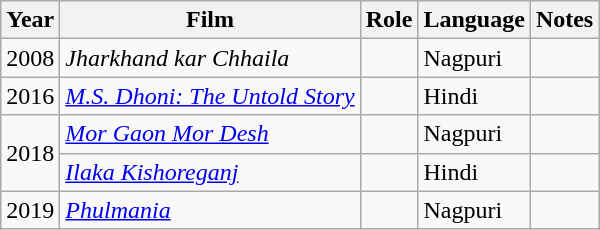<table class="wikitable sortable">
<tr>
<th scope="col">Year</th>
<th scope="col">Film</th>
<th scope="col">Role</th>
<th scope="col">Language</th>
<th scope="col">Notes</th>
</tr>
<tr>
<td>2008</td>
<td><em>Jharkhand kar Chhaila</em></td>
<td></td>
<td>Nagpuri</td>
<td></td>
</tr>
<tr>
<td rowspan="">2016</td>
<td><em><a href='#'>M.S. Dhoni: The Untold Story</a></em></td>
<td></td>
<td>Hindi</td>
<td></td>
</tr>
<tr>
<td rowspan="2">2018</td>
<td><em><a href='#'>Mor Gaon Mor Desh</a></em></td>
<td></td>
<td>Nagpuri</td>
<td></td>
</tr>
<tr>
<td><em><a href='#'>Ilaka Kishoreganj</a></em></td>
<td></td>
<td>Hindi</td>
<td></td>
</tr>
<tr>
<td rowspan="">2019</td>
<td><em><a href='#'>Phulmania</a></em></td>
<td></td>
<td>Nagpuri</td>
<td></td>
</tr>
</table>
